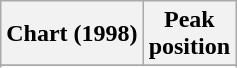<table class="wikitable sortable" border="1">
<tr>
<th>Chart (1998)</th>
<th>Peak<br>position</th>
</tr>
<tr>
</tr>
<tr>
</tr>
<tr>
</tr>
<tr>
</tr>
</table>
